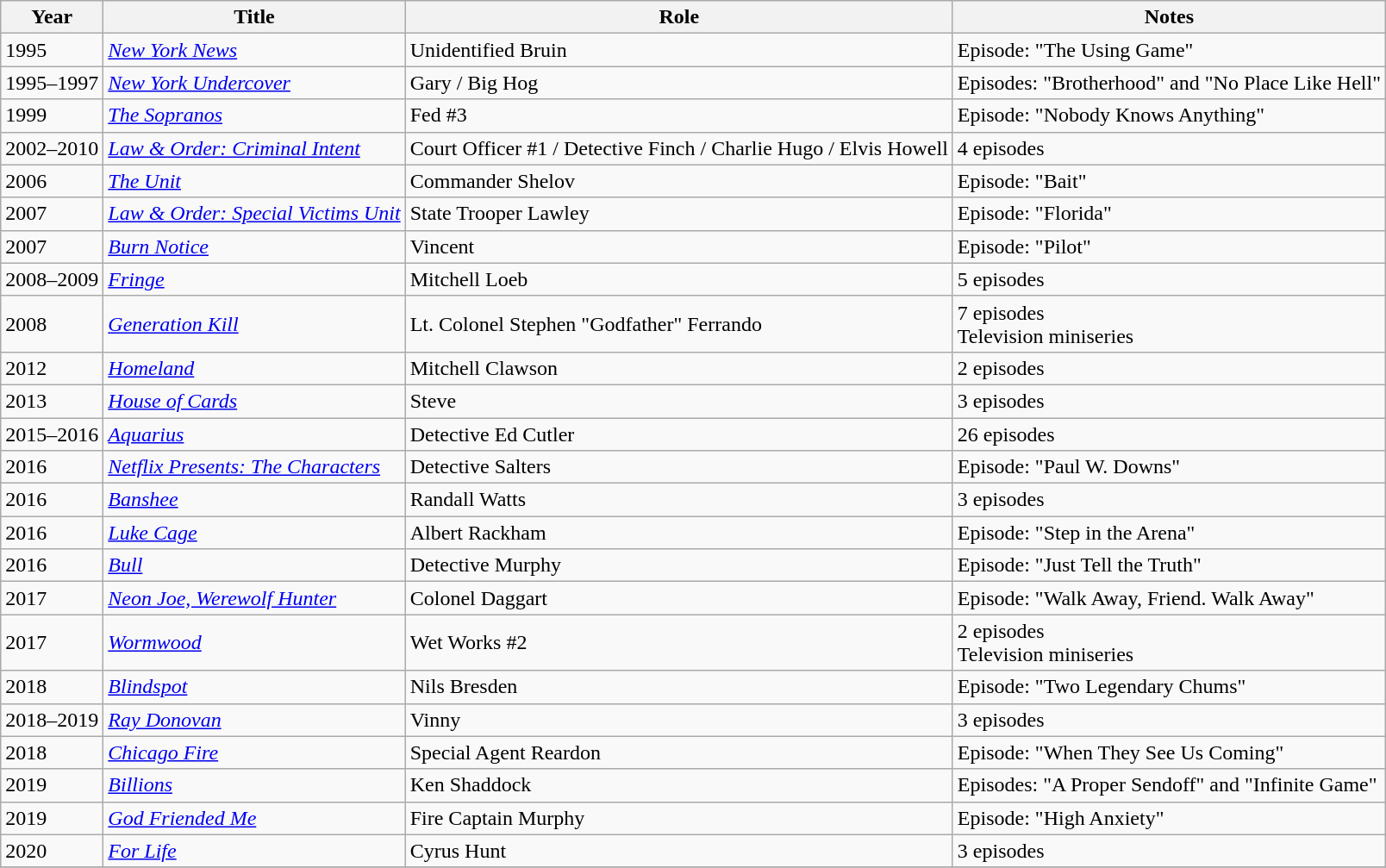<table class="wikitable sortable">
<tr>
<th>Year</th>
<th>Title</th>
<th>Role</th>
<th>Notes</th>
</tr>
<tr>
<td>1995</td>
<td><em><a href='#'>New York News</a></em></td>
<td>Unidentified Bruin</td>
<td>Episode: "The Using Game"</td>
</tr>
<tr>
<td>1995–1997</td>
<td><em><a href='#'>New York Undercover</a></em></td>
<td>Gary / Big Hog</td>
<td>Episodes: "Brotherhood" and "No Place Like Hell"</td>
</tr>
<tr>
<td>1999</td>
<td><em><a href='#'>The Sopranos</a></em></td>
<td>Fed #3</td>
<td>Episode: "Nobody Knows Anything"</td>
</tr>
<tr>
<td>2002–2010</td>
<td><em><a href='#'>Law & Order: Criminal Intent</a></em></td>
<td>Court Officer #1 / Detective Finch / Charlie Hugo / Elvis Howell</td>
<td>4 episodes</td>
</tr>
<tr>
<td>2006</td>
<td><em><a href='#'>The Unit</a></em></td>
<td>Commander Shelov</td>
<td>Episode: "Bait"</td>
</tr>
<tr>
<td>2007</td>
<td><em><a href='#'>Law & Order: Special Victims Unit</a></em></td>
<td>State Trooper Lawley</td>
<td>Episode: "Florida"</td>
</tr>
<tr>
<td>2007</td>
<td><em><a href='#'>Burn Notice</a></em></td>
<td>Vincent</td>
<td>Episode: "Pilot"</td>
</tr>
<tr>
<td>2008–2009</td>
<td><em><a href='#'>Fringe</a></em></td>
<td>Mitchell Loeb</td>
<td>5 episodes</td>
</tr>
<tr>
<td>2008</td>
<td><em><a href='#'>Generation Kill</a></em></td>
<td>Lt. Colonel Stephen "Godfather" Ferrando</td>
<td>7 episodes<br>Television miniseries</td>
</tr>
<tr>
<td>2012</td>
<td><em><a href='#'>Homeland</a></em></td>
<td>Mitchell Clawson</td>
<td>2 episodes</td>
</tr>
<tr>
<td>2013</td>
<td><em><a href='#'>House of Cards</a></em></td>
<td>Steve</td>
<td>3 episodes</td>
</tr>
<tr>
<td>2015–2016</td>
<td><em><a href='#'>Aquarius</a></em></td>
<td>Detective Ed Cutler</td>
<td>26 episodes</td>
</tr>
<tr>
<td>2016</td>
<td><em><a href='#'>Netflix Presents: The Characters</a></em></td>
<td>Detective Salters</td>
<td>Episode: "Paul W. Downs"</td>
</tr>
<tr>
<td>2016</td>
<td><em><a href='#'>Banshee</a></em></td>
<td>Randall Watts</td>
<td>3 episodes</td>
</tr>
<tr>
<td>2016</td>
<td><em><a href='#'>Luke Cage</a></em></td>
<td>Albert Rackham</td>
<td>Episode: "Step in the Arena"</td>
</tr>
<tr>
<td>2016</td>
<td><em><a href='#'>Bull</a></em></td>
<td>Detective Murphy</td>
<td>Episode: "Just Tell the Truth"</td>
</tr>
<tr>
<td>2017</td>
<td><em><a href='#'>Neon Joe, Werewolf Hunter</a></em></td>
<td>Colonel Daggart</td>
<td>Episode: "Walk Away, Friend. Walk Away"</td>
</tr>
<tr>
<td>2017</td>
<td><em><a href='#'>Wormwood</a></em></td>
<td>Wet Works #2</td>
<td>2 episodes<br>Television miniseries</td>
</tr>
<tr>
<td>2018</td>
<td><em><a href='#'>Blindspot</a></em></td>
<td>Nils Bresden</td>
<td>Episode: "Two Legendary Chums"</td>
</tr>
<tr>
<td>2018–2019</td>
<td><em><a href='#'>Ray Donovan</a></em></td>
<td>Vinny</td>
<td>3 episodes</td>
</tr>
<tr>
<td>2018</td>
<td><em><a href='#'>Chicago Fire</a></em></td>
<td>Special Agent Reardon</td>
<td>Episode: "When They See Us Coming"</td>
</tr>
<tr>
<td>2019</td>
<td><em><a href='#'>Billions</a></em></td>
<td>Ken Shaddock</td>
<td>Episodes: "A Proper Sendoff" and "Infinite Game"</td>
</tr>
<tr>
<td>2019</td>
<td><em><a href='#'>God Friended Me</a></em></td>
<td>Fire Captain Murphy</td>
<td>Episode: "High Anxiety"</td>
</tr>
<tr>
<td>2020</td>
<td><em><a href='#'>For Life</a></em></td>
<td>Cyrus Hunt</td>
<td>3 episodes</td>
</tr>
<tr>
</tr>
</table>
